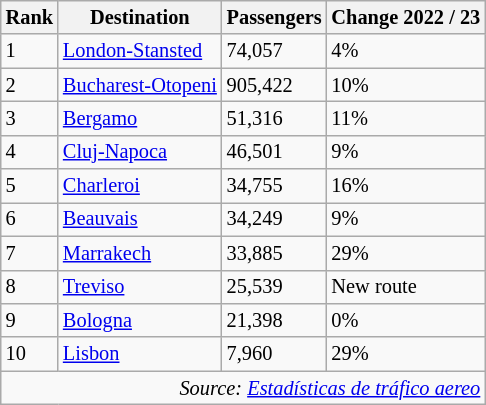<table class="wikitable" style="font-size: 85%; width:align">
<tr>
<th>Rank</th>
<th>Destination</th>
<th>Passengers</th>
<th>Change 2022 / 23</th>
</tr>
<tr>
<td>1</td>
<td> <a href='#'>London-Stansted</a></td>
<td>74,057</td>
<td> 4%</td>
</tr>
<tr>
<td>2</td>
<td> <a href='#'>Bucharest-Otopeni</a></td>
<td>905,422</td>
<td> 10%</td>
</tr>
<tr>
<td>3</td>
<td> <a href='#'>Bergamo</a></td>
<td>51,316</td>
<td> 11%</td>
</tr>
<tr>
<td>4</td>
<td> <a href='#'>Cluj-Napoca</a></td>
<td>46,501</td>
<td> 9%</td>
</tr>
<tr>
<td>5</td>
<td> <a href='#'>Charleroi</a></td>
<td>34,755</td>
<td> 16%</td>
</tr>
<tr>
<td>6</td>
<td> <a href='#'>Beauvais</a></td>
<td>34,249</td>
<td> 9%</td>
</tr>
<tr>
<td>7</td>
<td> <a href='#'>Marrakech</a></td>
<td>33,885</td>
<td> 29%</td>
</tr>
<tr>
<td>8</td>
<td> <a href='#'>Treviso</a></td>
<td>25,539</td>
<td> New route</td>
</tr>
<tr>
<td>9</td>
<td> <a href='#'>Bologna</a></td>
<td>21,398</td>
<td> 0%</td>
</tr>
<tr>
<td>10</td>
<td> <a href='#'>Lisbon</a></td>
<td>7,960</td>
<td> 29%</td>
</tr>
<tr>
<td colspan="4" style="text-align:right;"><em>Source: <a href='#'>Estadísticas de tráfico aereo</a></em></td>
</tr>
</table>
